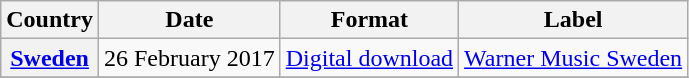<table class="wikitable plainrowheaders">
<tr>
<th scope="col">Country</th>
<th scope="col">Date</th>
<th scope="col">Format</th>
<th scope="col">Label</th>
</tr>
<tr>
<th scope="row"><a href='#'>Sweden</a></th>
<td>26 February 2017</td>
<td><a href='#'>Digital download</a></td>
<td><a href='#'>Warner Music Sweden</a></td>
</tr>
<tr>
</tr>
</table>
